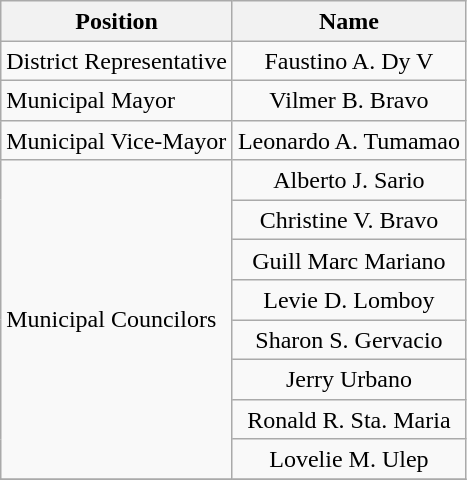<table class="wikitable" style="line-height:1.20em; font-size:100%;">
<tr>
<th>Position</th>
<th>Name</th>
</tr>
<tr>
<td>District Representative</td>
<td style="text-align:center;">Faustino A. Dy V</td>
</tr>
<tr>
<td>Municipal Mayor</td>
<td style="text-align:center;">Vilmer B. Bravo</td>
</tr>
<tr>
<td>Municipal Vice-Mayor</td>
<td style="text-align:center;">Leonardo A. Tumamao</td>
</tr>
<tr>
<td rowspan=8>Municipal Councilors</td>
<td style="text-align:center;">Alberto J. Sario</td>
</tr>
<tr>
<td style="text-align:center;">Christine V. Bravo</td>
</tr>
<tr>
<td style="text-align:center;">Guill Marc Mariano</td>
</tr>
<tr>
<td style="text-align:center;">Levie D. Lomboy</td>
</tr>
<tr>
<td style="text-align:center;">Sharon S. Gervacio</td>
</tr>
<tr>
<td style="text-align:center;">Jerry Urbano</td>
</tr>
<tr>
<td style="text-align:center;">Ronald R. Sta. Maria</td>
</tr>
<tr>
<td style="text-align:center;">Lovelie M. Ulep</td>
</tr>
<tr>
</tr>
</table>
